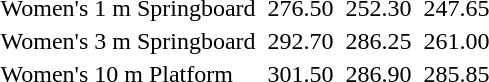<table>
<tr>
<td>Women's 1 m Springboard</td>
<td></td>
<td>276.50</td>
<td></td>
<td>252.30</td>
<td></td>
<td>247.65</td>
</tr>
<tr>
<td>Women's 3 m Springboard</td>
<td></td>
<td>292.70</td>
<td></td>
<td>286.25</td>
<td></td>
<td>261.00</td>
</tr>
<tr>
<td>Women's 10 m Platform</td>
<td></td>
<td>301.50</td>
<td></td>
<td>286.90</td>
<td></td>
<td>285.85</td>
</tr>
<tr>
</tr>
</table>
